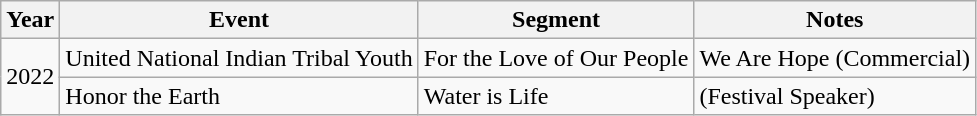<table class="wikitable">
<tr>
<th>Year</th>
<th>Event</th>
<th>Segment</th>
<th>Notes</th>
</tr>
<tr>
<td rowspan="2">2022</td>
<td>United National Indian Tribal Youth</td>
<td>For the Love of Our People</td>
<td>We Are Hope (Commercial)</td>
</tr>
<tr>
<td>Honor the Earth</td>
<td>Water is Life</td>
<td>(Festival Speaker)</td>
</tr>
</table>
